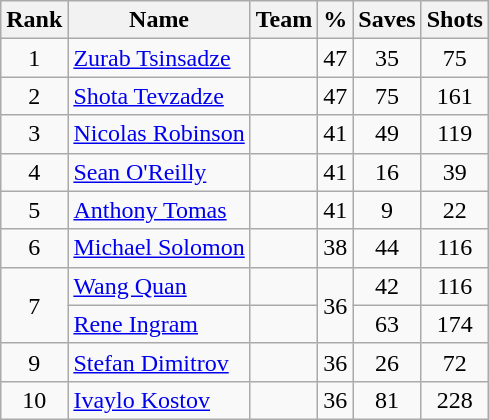<table class="wikitable sortable" style="text-align: center;">
<tr>
<th>Rank</th>
<th>Name</th>
<th>Team</th>
<th>%</th>
<th>Saves</th>
<th>Shots</th>
</tr>
<tr>
<td>1</td>
<td style="text-align: left;"><a href='#'>Zurab Tsinsadze</a></td>
<td style="text-align: left;"></td>
<td>47</td>
<td>35</td>
<td>75</td>
</tr>
<tr>
<td>2</td>
<td style="text-align: left;"><a href='#'>Shota Tevzadze</a></td>
<td style="text-align: left;"></td>
<td>47</td>
<td>75</td>
<td>161</td>
</tr>
<tr>
<td>3</td>
<td style="text-align: left;"><a href='#'>Nicolas Robinson</a></td>
<td style="text-align: left;"></td>
<td>41</td>
<td>49</td>
<td>119</td>
</tr>
<tr>
<td>4</td>
<td style="text-align: left;"><a href='#'>Sean O'Reilly</a></td>
<td style="text-align: left;"></td>
<td>41</td>
<td>16</td>
<td>39</td>
</tr>
<tr>
<td>5</td>
<td style="text-align: left;"><a href='#'>Anthony Tomas</a></td>
<td style="text-align: left;"></td>
<td>41</td>
<td>9</td>
<td>22</td>
</tr>
<tr>
<td>6</td>
<td style="text-align: left;"><a href='#'>Michael Solomon</a></td>
<td style="text-align: left;"></td>
<td>38</td>
<td>44</td>
<td>116</td>
</tr>
<tr>
<td rowspan="2">7</td>
<td style="text-align: left;"><a href='#'>Wang Quan</a></td>
<td style="text-align: left;"></td>
<td rowspan="2">36</td>
<td>42</td>
<td>116</td>
</tr>
<tr>
<td style="text-align: left;"><a href='#'>Rene Ingram</a></td>
<td style="text-align: left;"></td>
<td>63</td>
<td>174</td>
</tr>
<tr>
<td>9</td>
<td style="text-align: left;"><a href='#'>Stefan Dimitrov</a></td>
<td style="text-align: left;"></td>
<td>36</td>
<td>26</td>
<td>72</td>
</tr>
<tr>
<td>10</td>
<td style="text-align: left;"><a href='#'>Ivaylo Kostov</a></td>
<td style="text-align: left;"></td>
<td>36</td>
<td>81</td>
<td>228</td>
</tr>
</table>
